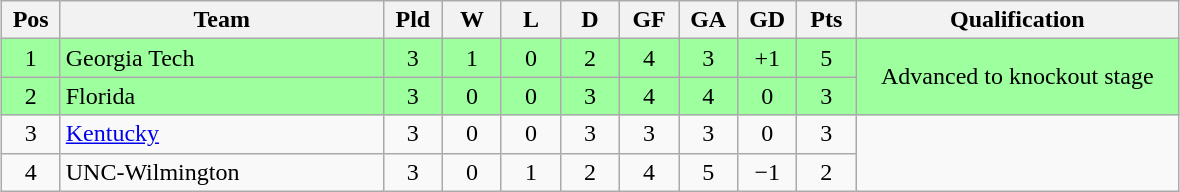<table class="wikitable" style="text-align:center; margin: 1em auto">
<tr>
<th style="width:2em">Pos</th>
<th style="width:13em">Team</th>
<th style="width:2em">Pld</th>
<th style="width:2em">W</th>
<th style="width:2em">L</th>
<th style="width:2em">D</th>
<th style="width:2em">GF</th>
<th style="width:2em">GA</th>
<th style="width:2em">GD</th>
<th style="width:2em">Pts</th>
<th style="width:13em">Qualification</th>
</tr>
<tr bgcolor="#9eff9e">
<td>1</td>
<td style="text-align:left">Georgia Tech</td>
<td>3</td>
<td>1</td>
<td>0</td>
<td>2</td>
<td>4</td>
<td>3</td>
<td>+1</td>
<td>5</td>
<td rowspan="2">Advanced to knockout stage</td>
</tr>
<tr bgcolor="#9eff9e">
<td>2</td>
<td style="text-align:left">Florida</td>
<td>3</td>
<td>0</td>
<td>0</td>
<td>3</td>
<td>4</td>
<td>4</td>
<td>0</td>
<td>3</td>
</tr>
<tr>
<td>3</td>
<td style="text-align:left"><a href='#'>Kentucky</a></td>
<td>3</td>
<td>0</td>
<td>0</td>
<td>3</td>
<td>3</td>
<td>3</td>
<td>0</td>
<td>3</td>
<td rowspan="2"></td>
</tr>
<tr>
<td>4</td>
<td style="text-align:left">UNC-Wilmington</td>
<td>3</td>
<td>0</td>
<td>1</td>
<td>2</td>
<td>4</td>
<td>5</td>
<td>−1</td>
<td>2</td>
</tr>
</table>
